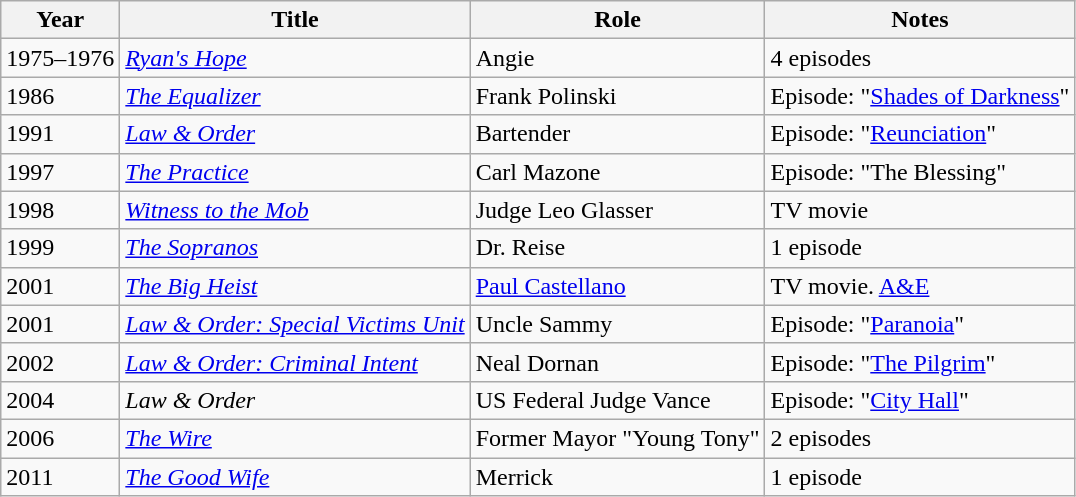<table class="wikitable sortable">
<tr>
<th>Year</th>
<th>Title</th>
<th>Role</th>
<th>Notes</th>
</tr>
<tr>
<td>1975–1976</td>
<td><em><a href='#'>Ryan's Hope</a></em></td>
<td>Angie</td>
<td>4 episodes</td>
</tr>
<tr>
<td>1986</td>
<td><em><a href='#'>The Equalizer</a></em></td>
<td>Frank Polinski</td>
<td>Episode: "<a href='#'>Shades of Darkness</a>"</td>
</tr>
<tr>
<td>1991</td>
<td><em><a href='#'>Law & Order</a></em></td>
<td>Bartender</td>
<td>Episode: "<a href='#'>Reunciation</a>"</td>
</tr>
<tr>
<td>1997</td>
<td><em><a href='#'>The Practice</a></em></td>
<td>Carl Mazone</td>
<td>Episode: "The Blessing"</td>
</tr>
<tr>
<td>1998</td>
<td><em><a href='#'>Witness to the Mob</a></em></td>
<td>Judge Leo Glasser</td>
<td>TV movie</td>
</tr>
<tr>
<td>1999</td>
<td><em><a href='#'>The Sopranos</a></em></td>
<td>Dr. Reise</td>
<td>1 episode</td>
</tr>
<tr>
<td>2001</td>
<td><em><a href='#'>The Big Heist</a></em></td>
<td><a href='#'>Paul Castellano</a></td>
<td>TV movie. <a href='#'>A&E</a></td>
</tr>
<tr>
<td>2001</td>
<td><em><a href='#'>Law & Order: Special Victims Unit</a></em></td>
<td>Uncle Sammy</td>
<td>Episode: "<a href='#'>Paranoia</a>"</td>
</tr>
<tr>
<td>2002</td>
<td><em><a href='#'>Law & Order: Criminal Intent</a></em></td>
<td>Neal Dornan</td>
<td>Episode: "<a href='#'>The Pilgrim</a>"</td>
</tr>
<tr>
<td>2004</td>
<td><em>Law & Order</em></td>
<td>US Federal Judge Vance</td>
<td>Episode: "<a href='#'>City Hall</a>"</td>
</tr>
<tr>
<td>2006</td>
<td><em><a href='#'>The Wire</a></em></td>
<td>Former Mayor "Young Tony"</td>
<td>2 episodes</td>
</tr>
<tr>
<td>2011</td>
<td><em><a href='#'>The Good Wife</a></em></td>
<td>Merrick</td>
<td>1 episode</td>
</tr>
</table>
